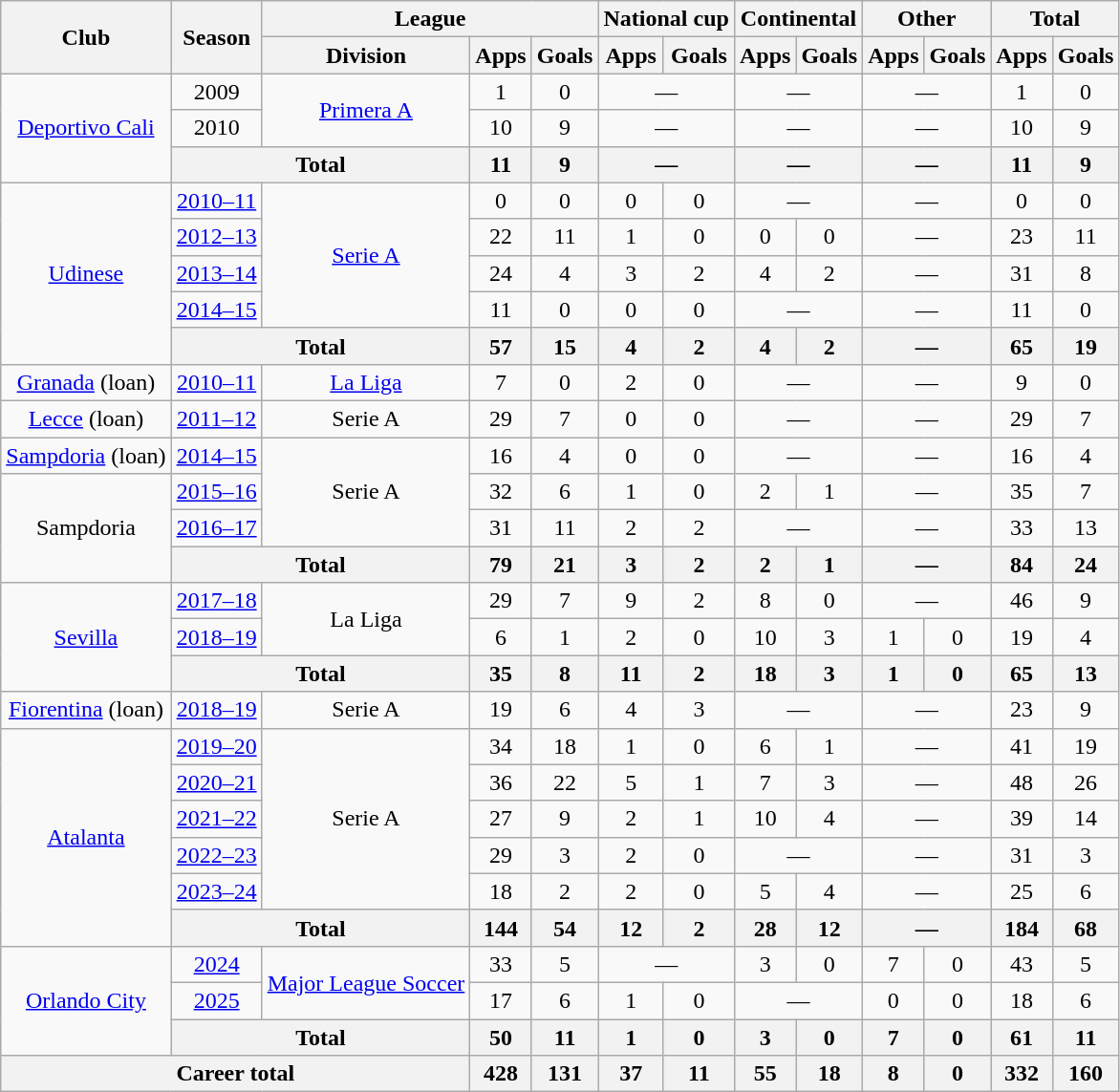<table class="wikitable" style="text-align:center">
<tr>
<th rowspan="2">Club</th>
<th rowspan="2">Season</th>
<th colspan="3">League</th>
<th colspan="2">National cup</th>
<th colspan="2">Continental</th>
<th colspan="2">Other</th>
<th colspan="2">Total</th>
</tr>
<tr>
<th>Division</th>
<th>Apps</th>
<th>Goals</th>
<th>Apps</th>
<th>Goals</th>
<th>Apps</th>
<th>Goals</th>
<th>Apps</th>
<th>Goals</th>
<th>Apps</th>
<th>Goals</th>
</tr>
<tr>
<td rowspan="3"><a href='#'>Deportivo Cali</a></td>
<td>2009</td>
<td rowspan="2"><a href='#'>Primera A</a></td>
<td>1</td>
<td>0</td>
<td colspan="2">—</td>
<td colspan="2">—</td>
<td colspan="2">—</td>
<td>1</td>
<td>0</td>
</tr>
<tr>
<td>2010</td>
<td>10</td>
<td>9</td>
<td colspan="2">—</td>
<td colspan="2">—</td>
<td colspan="2">—</td>
<td>10</td>
<td>9</td>
</tr>
<tr>
<th colspan="2">Total</th>
<th>11</th>
<th>9</th>
<th colspan="2">—</th>
<th colspan="2">—</th>
<th colspan="2">—</th>
<th>11</th>
<th>9</th>
</tr>
<tr>
<td rowspan="5"><a href='#'>Udinese</a></td>
<td><a href='#'>2010–11</a></td>
<td rowspan="4"><a href='#'>Serie A</a></td>
<td>0</td>
<td>0</td>
<td>0</td>
<td>0</td>
<td colspan="2">—</td>
<td colspan="2">—</td>
<td>0</td>
<td>0</td>
</tr>
<tr>
<td><a href='#'>2012–13</a></td>
<td>22</td>
<td>11</td>
<td>1</td>
<td>0</td>
<td>0</td>
<td>0</td>
<td colspan="2">—</td>
<td>23</td>
<td>11</td>
</tr>
<tr>
<td><a href='#'>2013–14</a></td>
<td>24</td>
<td>4</td>
<td>3</td>
<td>2</td>
<td>4</td>
<td>2</td>
<td colspan="2">—</td>
<td>31</td>
<td>8</td>
</tr>
<tr>
<td><a href='#'>2014–15</a></td>
<td>11</td>
<td>0</td>
<td>0</td>
<td>0</td>
<td colspan="2">—</td>
<td colspan="2">—</td>
<td>11</td>
<td>0</td>
</tr>
<tr>
<th colspan="2">Total</th>
<th>57</th>
<th>15</th>
<th>4</th>
<th>2</th>
<th>4</th>
<th>2</th>
<th colspan="2">—</th>
<th>65</th>
<th>19</th>
</tr>
<tr>
<td><a href='#'>Granada</a> (loan)</td>
<td><a href='#'>2010–11</a></td>
<td><a href='#'>La Liga</a></td>
<td>7</td>
<td>0</td>
<td>2</td>
<td>0</td>
<td colspan="2">—</td>
<td colspan="2">—</td>
<td>9</td>
<td>0</td>
</tr>
<tr>
<td><a href='#'>Lecce</a> (loan)</td>
<td><a href='#'>2011–12</a></td>
<td>Serie A</td>
<td>29</td>
<td>7</td>
<td>0</td>
<td>0</td>
<td colspan="2">—</td>
<td colspan="2">—</td>
<td>29</td>
<td>7</td>
</tr>
<tr>
<td><a href='#'>Sampdoria</a> (loan)</td>
<td><a href='#'>2014–15</a></td>
<td rowspan="3">Serie A</td>
<td>16</td>
<td>4</td>
<td>0</td>
<td>0</td>
<td colspan="2">—</td>
<td colspan="2">—</td>
<td>16</td>
<td>4</td>
</tr>
<tr>
<td rowspan="3">Sampdoria</td>
<td><a href='#'>2015–16</a></td>
<td>32</td>
<td>6</td>
<td>1</td>
<td>0</td>
<td>2</td>
<td>1</td>
<td colspan="2">—</td>
<td>35</td>
<td>7</td>
</tr>
<tr>
<td><a href='#'>2016–17</a></td>
<td>31</td>
<td>11</td>
<td>2</td>
<td>2</td>
<td colspan="2">—</td>
<td colspan="2">—</td>
<td>33</td>
<td>13</td>
</tr>
<tr>
<th colspan="2">Total</th>
<th>79</th>
<th>21</th>
<th>3</th>
<th>2</th>
<th>2</th>
<th>1</th>
<th colspan="2">—</th>
<th>84</th>
<th>24</th>
</tr>
<tr>
<td rowspan="3"><a href='#'>Sevilla</a></td>
<td><a href='#'>2017–18</a></td>
<td rowspan="2">La Liga</td>
<td>29</td>
<td>7</td>
<td>9</td>
<td>2</td>
<td>8</td>
<td>0</td>
<td colspan="2">—</td>
<td>46</td>
<td>9</td>
</tr>
<tr>
<td><a href='#'>2018–19</a></td>
<td>6</td>
<td>1</td>
<td>2</td>
<td>0</td>
<td>10</td>
<td>3</td>
<td>1</td>
<td>0</td>
<td>19</td>
<td>4</td>
</tr>
<tr>
<th colspan="2">Total</th>
<th>35</th>
<th>8</th>
<th>11</th>
<th>2</th>
<th>18</th>
<th>3</th>
<th>1</th>
<th>0</th>
<th>65</th>
<th>13</th>
</tr>
<tr>
<td><a href='#'>Fiorentina</a> (loan)</td>
<td><a href='#'>2018–19</a></td>
<td>Serie A</td>
<td>19</td>
<td>6</td>
<td>4</td>
<td>3</td>
<td colspan="2">—</td>
<td colspan="2">—</td>
<td>23</td>
<td>9</td>
</tr>
<tr>
<td rowspan="6"><a href='#'>Atalanta</a></td>
<td><a href='#'>2019–20</a></td>
<td rowspan="5">Serie A</td>
<td>34</td>
<td>18</td>
<td>1</td>
<td>0</td>
<td>6</td>
<td>1</td>
<td colspan="2">—</td>
<td>41</td>
<td>19</td>
</tr>
<tr>
<td><a href='#'>2020–21</a></td>
<td>36</td>
<td>22</td>
<td>5</td>
<td>1</td>
<td>7</td>
<td>3</td>
<td colspan="2">—</td>
<td>48</td>
<td>26</td>
</tr>
<tr>
<td><a href='#'>2021–22</a></td>
<td>27</td>
<td>9</td>
<td>2</td>
<td>1</td>
<td>10</td>
<td>4</td>
<td colspan="2">—</td>
<td>39</td>
<td>14</td>
</tr>
<tr>
<td><a href='#'>2022–23</a></td>
<td>29</td>
<td>3</td>
<td>2</td>
<td>0</td>
<td colspan="2">—</td>
<td colspan="2">—</td>
<td>31</td>
<td>3</td>
</tr>
<tr>
<td><a href='#'>2023–24</a></td>
<td>18</td>
<td>2</td>
<td>2</td>
<td>0</td>
<td>5</td>
<td>4</td>
<td colspan="2">—</td>
<td>25</td>
<td>6</td>
</tr>
<tr>
<th colspan="2">Total</th>
<th>144</th>
<th>54</th>
<th>12</th>
<th>2</th>
<th>28</th>
<th>12</th>
<th colspan="2">—</th>
<th>184</th>
<th>68</th>
</tr>
<tr>
<td rowspan="3"><a href='#'>Orlando City</a></td>
<td><a href='#'>2024</a></td>
<td rowspan="2"><a href='#'>Major League Soccer</a></td>
<td>33</td>
<td>5</td>
<td colspan="2">—</td>
<td>3</td>
<td>0</td>
<td>7</td>
<td>0</td>
<td>43</td>
<td>5</td>
</tr>
<tr>
<td><a href='#'>2025</a></td>
<td>17</td>
<td>6</td>
<td>1</td>
<td>0</td>
<td colspan="2">—</td>
<td>0</td>
<td>0</td>
<td>18</td>
<td>6</td>
</tr>
<tr>
<th colspan="2">Total</th>
<th>50</th>
<th>11</th>
<th>1</th>
<th>0</th>
<th>3</th>
<th>0</th>
<th>7</th>
<th>0</th>
<th>61</th>
<th>11</th>
</tr>
<tr>
<th colspan="3">Career total</th>
<th>428</th>
<th>131</th>
<th>37</th>
<th>11</th>
<th>55</th>
<th>18</th>
<th>8</th>
<th>0</th>
<th>332</th>
<th>160</th>
</tr>
</table>
